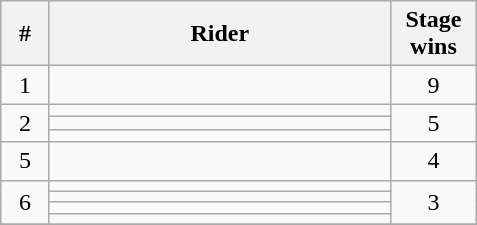<table class="wikitable">
<tr>
<th width=25>#</th>
<th width=220>Rider</th>
<th width=50>Stage wins</th>
</tr>
<tr>
<td align="center">1</td>
<td></td>
<td align="center">9</td>
</tr>
<tr>
<td align="center" rowspan=3>2</td>
<td></td>
<td align="center" rowspan=3>5</td>
</tr>
<tr>
<td></td>
</tr>
<tr>
<td></td>
</tr>
<tr>
<td align="center">5</td>
<td></td>
<td align="center">4</td>
</tr>
<tr>
<td align="center" rowspan=4>6</td>
<td></td>
<td align="center" rowspan=4>3</td>
</tr>
<tr>
<td></td>
</tr>
<tr>
<td></td>
</tr>
<tr>
<td></td>
</tr>
<tr>
</tr>
</table>
